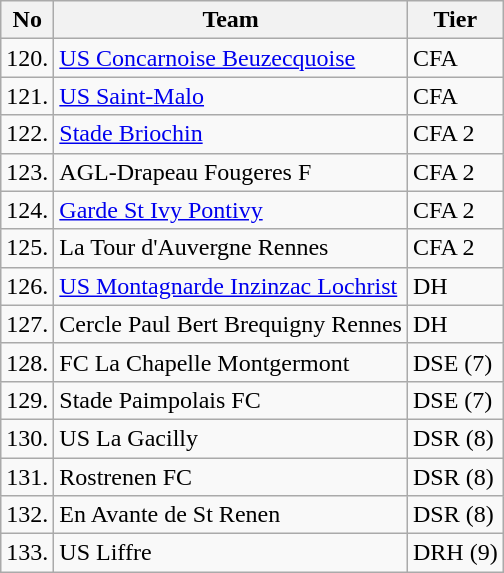<table class="wikitable" style="text-align: left">
<tr>
<th>No</th>
<th>Team</th>
<th>Tier</th>
</tr>
<tr>
<td>120.</td>
<td><a href='#'>US Concarnoise Beuzecquoise</a></td>
<td>CFA</td>
</tr>
<tr>
<td>121.</td>
<td><a href='#'>US Saint-Malo</a></td>
<td>CFA</td>
</tr>
<tr>
<td>122.</td>
<td><a href='#'>Stade Briochin</a></td>
<td>CFA 2</td>
</tr>
<tr>
<td>123.</td>
<td>AGL-Drapeau Fougeres F</td>
<td>CFA 2</td>
</tr>
<tr>
<td>124.</td>
<td><a href='#'>Garde St Ivy Pontivy</a></td>
<td>CFA 2</td>
</tr>
<tr>
<td>125.</td>
<td>La Tour d'Auvergne Rennes</td>
<td>CFA 2</td>
</tr>
<tr>
<td>126.</td>
<td><a href='#'>US Montagnarde Inzinzac Lochrist</a></td>
<td>DH</td>
</tr>
<tr>
<td>127.</td>
<td>Cercle Paul Bert Brequigny Rennes</td>
<td>DH</td>
</tr>
<tr>
<td>128.</td>
<td>FC La Chapelle Montgermont</td>
<td>DSE (7)</td>
</tr>
<tr>
<td>129.</td>
<td>Stade Paimpolais FC</td>
<td>DSE (7)</td>
</tr>
<tr>
<td>130.</td>
<td>US La Gacilly</td>
<td>DSR (8)</td>
</tr>
<tr>
<td>131.</td>
<td>Rostrenen FC</td>
<td>DSR (8)</td>
</tr>
<tr>
<td>132.</td>
<td>En Avante de St Renen</td>
<td>DSR (8)</td>
</tr>
<tr>
<td>133.</td>
<td>US Liffre</td>
<td>DRH (9)</td>
</tr>
</table>
